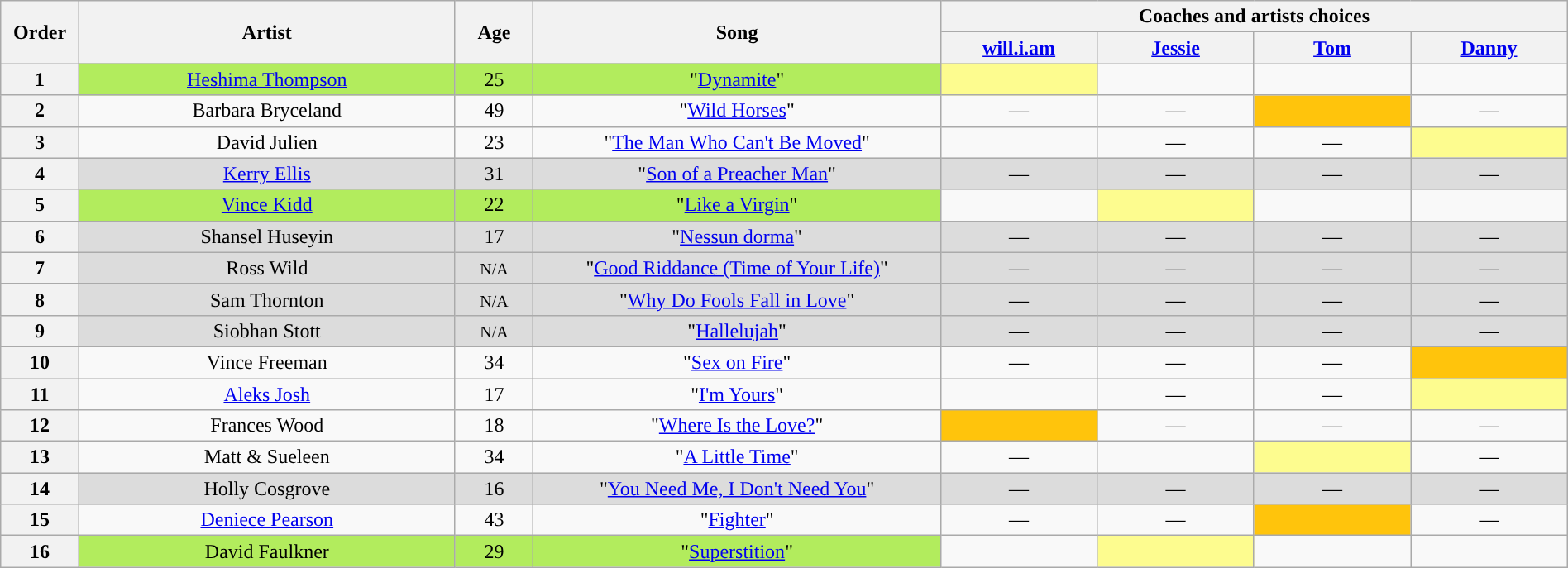<table class="wikitable" style="text-align:center; width:100%;">
<tr>
<th scope="col" rowspan="2" width="05%">Order</th>
<th scope="col" rowspan="2" width="24%">Artist</th>
<th scope="col" rowspan="2" width="05%">Age</th>
<th scope="col" rowspan="2" width="26%">Song</th>
<th colspan="4" width="40%">Coaches and artists choices</th>
</tr>
<tr>
<th width="10%"><a href='#'>will.i.am</a></th>
<th width="10%"><a href='#'>Jessie</a></th>
<th width="10%"><a href='#'>Tom</a></th>
<th width="10%"><a href='#'>Danny</a></th>
</tr>
<tr>
<th scope="col">1</th>
<td style="background-color:#B2EC5D;"><a href='#'>Heshima Thompson</a></td>
<td style="background-color:#B2EC5D;">25</td>
<td style="background-color:#B2EC5D;">"<a href='#'>Dynamite</a>"</td>
<td style="background:#fdfc8f;text-align:center;"><strong></strong></td>
<td><strong></strong></td>
<td><strong></strong></td>
<td><strong></strong></td>
</tr>
<tr>
<th scope="col">2</th>
<td>Barbara Bryceland</td>
<td>49</td>
<td>"<a href='#'>Wild Horses</a>"</td>
<td>—</td>
<td>—</td>
<td style="background:#FFC40C;text-align:center;"><strong></strong></td>
<td>—</td>
</tr>
<tr>
<th scope="col">3</th>
<td>David Julien</td>
<td>23</td>
<td>"<a href='#'>The Man Who Can't Be Moved</a>"</td>
<td><strong></strong></td>
<td>—</td>
<td>—</td>
<td style="background:#fdfc8f;text-align:center;"><strong></strong></td>
</tr>
<tr style="background:#DCDCDC">
<th scope="col">4</th>
<td><a href='#'>Kerry Ellis</a></td>
<td>31</td>
<td>"<a href='#'>Son of a Preacher Man</a>"</td>
<td>—</td>
<td>—</td>
<td>—</td>
<td>—</td>
</tr>
<tr>
<th scope="col">5</th>
<td style="background-color:#B2EC5D;"><a href='#'>Vince Kidd</a></td>
<td style="background-color:#B2EC5D;">22</td>
<td style="background-color:#B2EC5D;">"<a href='#'>Like a Virgin</a>"</td>
<td><strong></strong></td>
<td style="background:#fdfc8f;text-align:center;"><strong></strong></td>
<td><strong></strong></td>
<td><strong></strong></td>
</tr>
<tr style="background:#DCDCDC">
<th scope="col">6</th>
<td>Shansel Huseyin</td>
<td>17</td>
<td>"<a href='#'>Nessun dorma</a>"</td>
<td>—</td>
<td>—</td>
<td>—</td>
<td>—</td>
</tr>
<tr style="background:#DCDCDC">
<th scope="col">7</th>
<td>Ross Wild</td>
<td><small>N/A</small></td>
<td>"<a href='#'>Good Riddance (Time of Your Life)</a>"</td>
<td>—</td>
<td>—</td>
<td>—</td>
<td>—</td>
</tr>
<tr style="background:#DCDCDC">
<th scope="col">8</th>
<td>Sam Thornton</td>
<td><small>N/A</small></td>
<td>"<a href='#'>Why Do Fools Fall in Love</a>"</td>
<td>—</td>
<td>—</td>
<td>—</td>
<td>—</td>
</tr>
<tr style="background:#DCDCDC">
<th scope="col">9</th>
<td>Siobhan Stott</td>
<td><small>N/A</small></td>
<td>"<a href='#'>Hallelujah</a>"</td>
<td>—</td>
<td>—</td>
<td>—</td>
<td>—</td>
</tr>
<tr>
<th scope="col">10</th>
<td>Vince Freeman</td>
<td>34</td>
<td>"<a href='#'>Sex on Fire</a>"</td>
<td>—</td>
<td>—</td>
<td>—</td>
<td style="background:#FFC40C;text-align:center;"><strong></strong></td>
</tr>
<tr>
<th scope="col">11</th>
<td><a href='#'>Aleks Josh</a></td>
<td>17</td>
<td>"<a href='#'>I'm Yours</a>"</td>
<td><strong></strong></td>
<td>—</td>
<td>—</td>
<td style="background:#fdfc8f;text-align:center;"><strong></strong></td>
</tr>
<tr>
<th scope="col">12</th>
<td>Frances Wood</td>
<td>18</td>
<td>"<a href='#'>Where Is the Love?</a>"</td>
<td style="background:#FFC40C;text-align:center;"><strong></strong></td>
<td>—</td>
<td>—</td>
<td>—</td>
</tr>
<tr>
<th scope="col">13</th>
<td>Matt & Sueleen</td>
<td>34</td>
<td>"<a href='#'>A Little Time</a>"</td>
<td>—</td>
<td><strong></strong></td>
<td style="background:#fdfc8f;text-align:center;"><strong></strong></td>
<td>—</td>
</tr>
<tr style="background:#DCDCDC">
<th scope="col">14</th>
<td>Holly Cosgrove</td>
<td>16</td>
<td>"<a href='#'>You Need Me, I Don't Need You</a>"</td>
<td>—</td>
<td>—</td>
<td>—</td>
<td>—</td>
</tr>
<tr>
<th scope="col">15</th>
<td><a href='#'>Deniece Pearson</a></td>
<td>43</td>
<td>"<a href='#'>Fighter</a>"</td>
<td>—</td>
<td>—</td>
<td style="background:#FFC40C;text-align:center;"><strong></strong></td>
<td>—</td>
</tr>
<tr>
<th scope="col">16</th>
<td style="background-color:#B2EC5D;">David Faulkner</td>
<td style="background-color:#B2EC5D;">29</td>
<td style="background-color:#B2EC5D;">"<a href='#'>Superstition</a>"</td>
<td><strong></strong></td>
<td style="background:#fdfc8f;text-align:center;"><strong></strong></td>
<td><strong></strong></td>
<td><strong></strong></td>
</tr>
</table>
